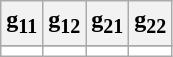<table class="wikitable" style="background:white;text-align:center ">
<tr>
<th>g<sub>11</sub></th>
<th>g<sub>12</sub></th>
<th>g<sub>21</sub></th>
<th>g<sub>22</sub></th>
</tr>
<tr>
</tr>
<tr valign="center">
<td><strong></strong></td>
<td><strong></strong></td>
<td><strong></strong></td>
<td><strong></strong></td>
</tr>
</table>
